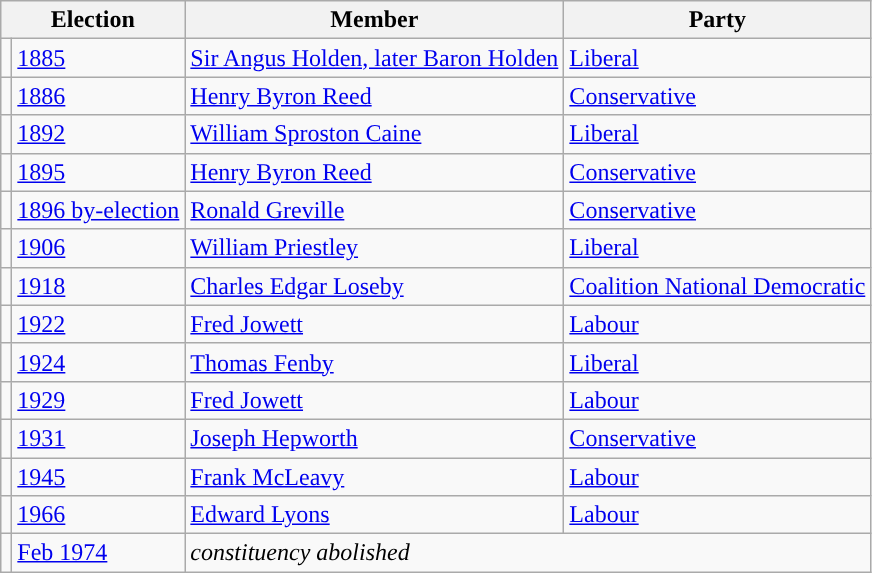<table class="wikitable">
<tr>
<th colspan=2>Election</th>
<th>Member</th>
<th>Party</th>
</tr>
<tr>
<td style="color:inherit;background-color: "></td>
<td><a href='#'>1885</a></td>
<td><a href='#'>Sir Angus Holden, later Baron Holden</a></td>
<td><a href='#'>Liberal</a></td>
</tr>
<tr>
<td style="color:inherit;background-color: "></td>
<td><a href='#'>1886</a></td>
<td><a href='#'>Henry Byron Reed</a></td>
<td><a href='#'>Conservative</a></td>
</tr>
<tr>
<td style="color:inherit;background-color: "></td>
<td><a href='#'>1892</a></td>
<td><a href='#'>William Sproston Caine</a></td>
<td><a href='#'>Liberal</a></td>
</tr>
<tr>
<td style="color:inherit;background-color: "></td>
<td><a href='#'>1895</a></td>
<td><a href='#'>Henry Byron Reed</a></td>
<td><a href='#'>Conservative</a></td>
</tr>
<tr>
<td style="color:inherit;background-color: "></td>
<td><a href='#'>1896 by-election</a></td>
<td><a href='#'>Ronald Greville</a></td>
<td><a href='#'>Conservative</a></td>
</tr>
<tr>
<td style="color:inherit;background-color: "></td>
<td><a href='#'>1906</a></td>
<td><a href='#'>William Priestley</a></td>
<td><a href='#'>Liberal</a></td>
</tr>
<tr>
<td style="color:inherit;background-color: "></td>
<td><a href='#'>1918</a></td>
<td><a href='#'>Charles Edgar Loseby</a></td>
<td><a href='#'>Coalition National Democratic</a></td>
</tr>
<tr>
<td style="color:inherit;background-color: "></td>
<td><a href='#'>1922</a></td>
<td><a href='#'>Fred Jowett</a></td>
<td><a href='#'>Labour</a></td>
</tr>
<tr>
<td style="color:inherit;background-color: "></td>
<td><a href='#'>1924</a></td>
<td><a href='#'>Thomas Fenby</a></td>
<td><a href='#'>Liberal</a></td>
</tr>
<tr>
<td style="color:inherit;background-color: "></td>
<td><a href='#'>1929</a></td>
<td><a href='#'>Fred Jowett</a></td>
<td><a href='#'>Labour</a></td>
</tr>
<tr>
<td style="color:inherit;background-color: "></td>
<td><a href='#'>1931</a></td>
<td><a href='#'>Joseph Hepworth</a></td>
<td><a href='#'>Conservative</a></td>
</tr>
<tr>
<td style="color:inherit;background-color: "></td>
<td><a href='#'>1945</a></td>
<td><a href='#'>Frank McLeavy</a></td>
<td><a href='#'>Labour</a></td>
</tr>
<tr>
<td style="color:inherit;background-color: "></td>
<td><a href='#'>1966</a></td>
<td><a href='#'>Edward Lyons</a></td>
<td><a href='#'>Labour</a></td>
</tr>
<tr>
<td></td>
<td><a href='#'>Feb 1974</a></td>
<td colspan=2><em>constituency abolished</em></td>
</tr>
</table>
